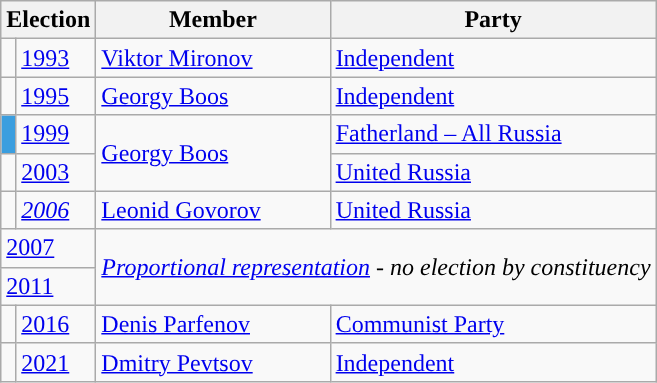<table class="wikitable">
<tr>
<th colspan="2">Election</th>
<th>Member</th>
<th>Party</th>
</tr>
<tr>
<td style="background-color:"></td>
<td><a href='#'>1993</a></td>
<td><a href='#'>Viktor Mironov</a></td>
<td><a href='#'>Independent</a></td>
</tr>
<tr>
<td style="background-color:"></td>
<td><a href='#'>1995</a></td>
<td><a href='#'>Georgy Boos</a></td>
<td><a href='#'>Independent</a></td>
</tr>
<tr>
<td style="background-color:#3B9EDF"></td>
<td><a href='#'>1999</a></td>
<td rowspan=2><a href='#'>Georgy Boos</a></td>
<td><a href='#'>Fatherland – All Russia</a></td>
</tr>
<tr>
<td style="background-color:"></td>
<td><a href='#'>2003</a></td>
<td><a href='#'>United Russia</a></td>
</tr>
<tr>
<td style="background-color:"></td>
<td><em><a href='#'>2006</a></em></td>
<td><a href='#'>Leonid Govorov</a></td>
<td><a href='#'>United Russia</a></td>
</tr>
<tr>
<td colspan=2><a href='#'>2007</a></td>
<td colspan=2 rowspan=2><em><a href='#'>Proportional representation</a> - no election by constituency</em></td>
</tr>
<tr>
<td colspan=2><a href='#'>2011</a></td>
</tr>
<tr>
<td style="background-color:"></td>
<td><a href='#'>2016</a></td>
<td><a href='#'>Denis Parfenov</a></td>
<td><a href='#'>Communist Party</a></td>
</tr>
<tr>
<td style="background-color:"></td>
<td><a href='#'>2021</a></td>
<td><a href='#'>Dmitry Pevtsov</a></td>
<td><a href='#'>Independent</a></td>
</tr>
</table>
